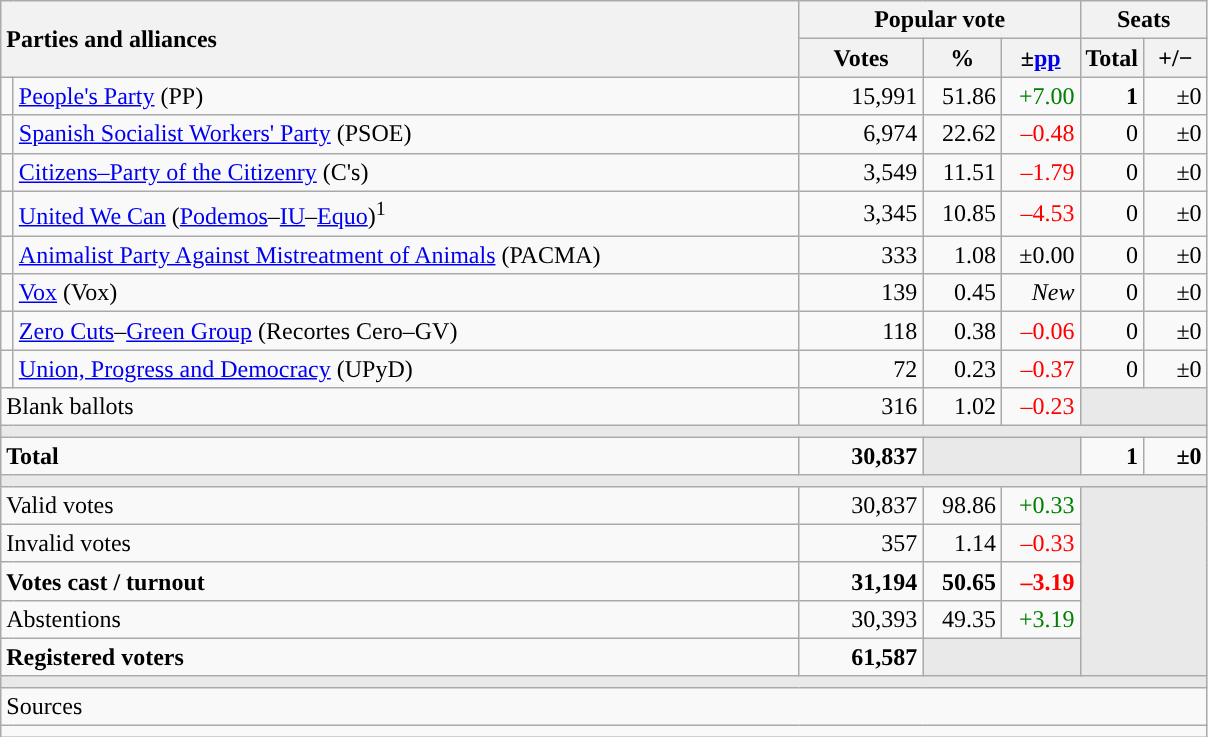<table class="wikitable" style="text-align:right;">
<tr>
<th style="text-align:left;" rowspan="2" colspan="2" width="525">Parties and alliances</th>
<th colspan="3">Popular vote</th>
<th colspan="2">Seats</th>
</tr>
<tr>
<th width="75">Votes</th>
<th width="45">%</th>
<th width="45">±<a href='#'>pp</a></th>
<th width="35">Total</th>
<th width="35">+/−</th>
</tr>
<tr>
<td width="1" style="color:inherit;background:"></td>
<td align="left"><a href='#'>People's Party</a> (PP)</td>
<td>15,991</td>
<td>51.86</td>
<td style="color:green;">+7.00</td>
<td><strong>1</strong></td>
<td>±0</td>
</tr>
<tr>
<td style="color:inherit;background:"></td>
<td align="left"><a href='#'>Spanish Socialist Workers' Party</a> (PSOE)</td>
<td>6,974</td>
<td>22.62</td>
<td style="color:red;">–0.48</td>
<td>0</td>
<td>±0</td>
</tr>
<tr>
<td style="color:inherit;background:"></td>
<td align="left"><a href='#'>Citizens–Party of the Citizenry</a> (C's)</td>
<td>3,549</td>
<td>11.51</td>
<td style="color:red;">–1.79</td>
<td>0</td>
<td>±0</td>
</tr>
<tr>
<td style="color:inherit;background:"></td>
<td align="left"><a href='#'>United We Can</a> (<a href='#'>Podemos</a>–<a href='#'>IU</a>–<a href='#'>Equo</a>)<sup>1</sup></td>
<td>3,345</td>
<td>10.85</td>
<td style="color:red;">–4.53</td>
<td>0</td>
<td>±0</td>
</tr>
<tr>
<td style="color:inherit;background:"></td>
<td align="left"><a href='#'>Animalist Party Against Mistreatment of Animals</a> (PACMA)</td>
<td>333</td>
<td>1.08</td>
<td>±0.00</td>
<td>0</td>
<td>±0</td>
</tr>
<tr>
<td style="color:inherit;background:"></td>
<td align="left"><a href='#'>Vox</a> (Vox)</td>
<td>139</td>
<td>0.45</td>
<td><em>New</em></td>
<td>0</td>
<td>±0</td>
</tr>
<tr>
<td style="color:inherit;background:"></td>
<td align="left"><a href='#'>Zero Cuts</a>–<a href='#'>Green Group</a> (Recortes Cero–GV)</td>
<td>118</td>
<td>0.38</td>
<td style="color:red;">–0.06</td>
<td>0</td>
<td>±0</td>
</tr>
<tr>
<td style="color:inherit;background:"></td>
<td align="left"><a href='#'>Union, Progress and Democracy</a> (UPyD)</td>
<td>72</td>
<td>0.23</td>
<td style="color:red;">–0.37</td>
<td>0</td>
<td>±0</td>
</tr>
<tr>
<td align="left" colspan="2">Blank ballots</td>
<td>316</td>
<td>1.02</td>
<td style="color:red;">–0.23</td>
<td bgcolor="#E9E9E9" colspan="2"></td>
</tr>
<tr>
<td colspan="7" bgcolor="#E9E9E9"></td>
</tr>
<tr style="font-weight:bold;">
<td align="left" colspan="2">Total</td>
<td>30,837</td>
<td bgcolor="#E9E9E9" colspan="2"></td>
<td>1</td>
<td>±0</td>
</tr>
<tr>
<td colspan="7" bgcolor="#E9E9E9"></td>
</tr>
<tr>
<td align="left" colspan="2">Valid votes</td>
<td>30,837</td>
<td>98.86</td>
<td style="color:green;">+0.33</td>
<td bgcolor="#E9E9E9" colspan="2" rowspan="5"></td>
</tr>
<tr>
<td align="left" colspan="2">Invalid votes</td>
<td>357</td>
<td>1.14</td>
<td style="color:red;">–0.33</td>
</tr>
<tr style="font-weight:bold;">
<td align="left" colspan="2">Votes cast / turnout</td>
<td>31,194</td>
<td>50.65</td>
<td style="color:red;">–3.19</td>
</tr>
<tr>
<td align="left" colspan="2">Abstentions</td>
<td>30,393</td>
<td>49.35</td>
<td style="color:green;">+3.19</td>
</tr>
<tr style="font-weight:bold;">
<td align="left" colspan="2">Registered voters</td>
<td>61,587</td>
<td bgcolor="#E9E9E9" colspan="2"></td>
</tr>
<tr>
<td colspan="7" bgcolor="#E9E9E9"></td>
</tr>
<tr>
<td align="left" colspan="7">Sources</td>
</tr>
<tr>
<td colspan="7" style="text-align:left; max-width:790px;"></td>
</tr>
</table>
